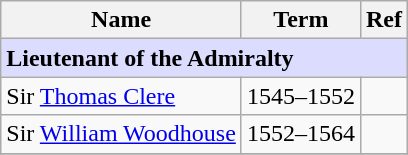<table class="wikitable">
<tr>
<th>Name</th>
<th>Term</th>
<th>Ref</th>
</tr>
<tr>
<td colspan="6" align="left" style="background:#dcdcfe;"><strong>Lieutenant of the Admiralty</strong></td>
</tr>
<tr>
<td>Sir <a href='#'>Thomas Clere</a></td>
<td>1545–1552</td>
<td></td>
</tr>
<tr>
<td>Sir <a href='#'>William Woodhouse</a></td>
<td>1552–1564</td>
<td></td>
</tr>
<tr>
</tr>
</table>
